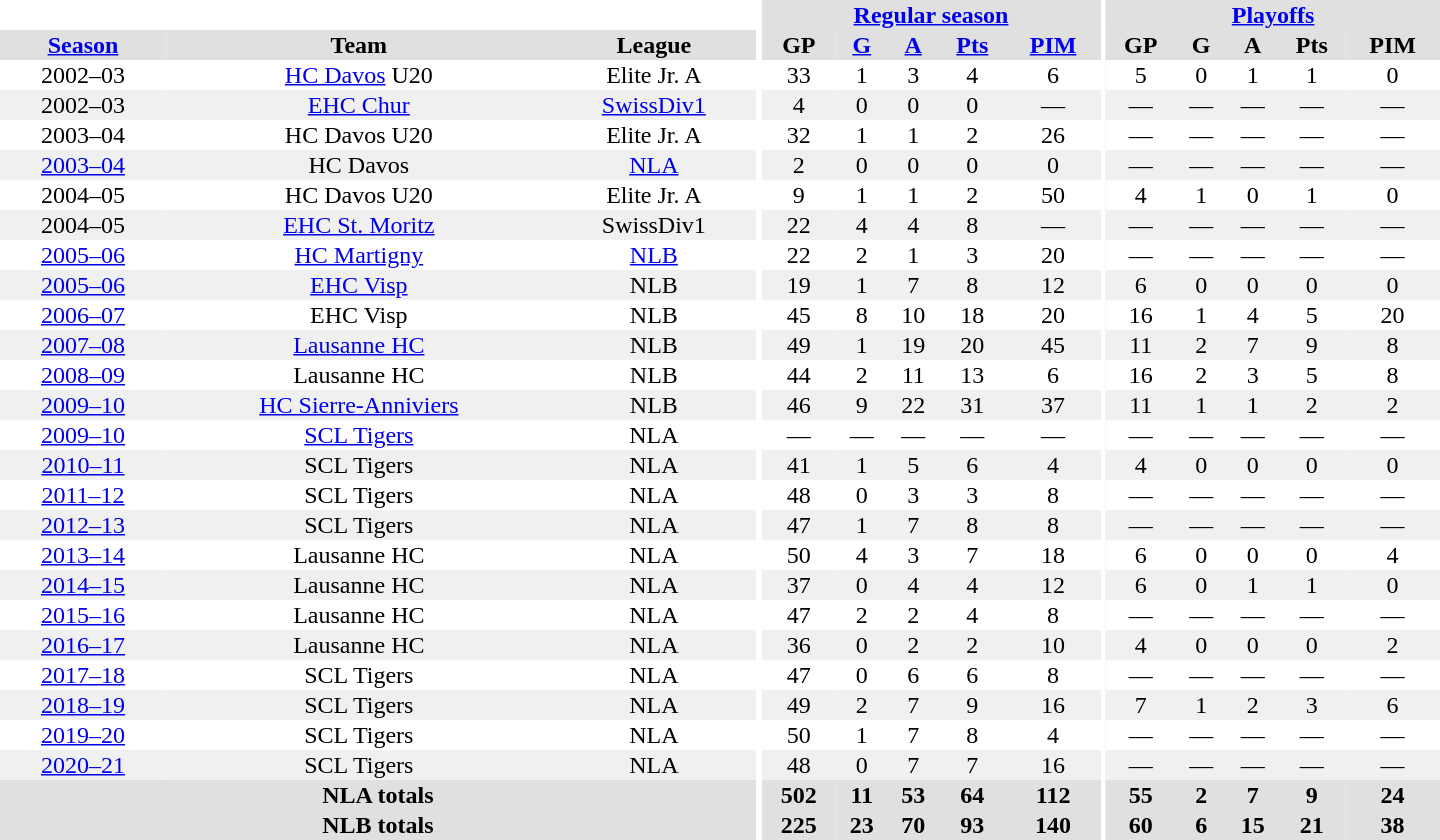<table border="0" cellpadding="1" cellspacing="0" style="text-align:center; width:60em">
<tr bgcolor="#e0e0e0">
<th colspan="3" bgcolor="#ffffff"></th>
<th rowspan="99" bgcolor="#ffffff"></th>
<th colspan="5"><a href='#'>Regular season</a></th>
<th rowspan="99" bgcolor="#ffffff"></th>
<th colspan="5"><a href='#'>Playoffs</a></th>
</tr>
<tr bgcolor="#e0e0e0">
<th><a href='#'>Season</a></th>
<th>Team</th>
<th>League</th>
<th>GP</th>
<th><a href='#'>G</a></th>
<th><a href='#'>A</a></th>
<th><a href='#'>Pts</a></th>
<th><a href='#'>PIM</a></th>
<th>GP</th>
<th>G</th>
<th>A</th>
<th>Pts</th>
<th>PIM</th>
</tr>
<tr>
<td>2002–03</td>
<td><a href='#'>HC Davos</a> U20</td>
<td>Elite Jr. A</td>
<td>33</td>
<td>1</td>
<td>3</td>
<td>4</td>
<td>6</td>
<td>5</td>
<td>0</td>
<td>1</td>
<td>1</td>
<td>0</td>
</tr>
<tr bgcolor="#f0f0f0">
<td>2002–03</td>
<td><a href='#'>EHC Chur</a></td>
<td><a href='#'>SwissDiv1</a></td>
<td>4</td>
<td>0</td>
<td>0</td>
<td>0</td>
<td>—</td>
<td>—</td>
<td>—</td>
<td>—</td>
<td>—</td>
<td>—</td>
</tr>
<tr>
<td>2003–04</td>
<td>HC Davos U20</td>
<td>Elite Jr. A</td>
<td>32</td>
<td>1</td>
<td>1</td>
<td>2</td>
<td>26</td>
<td>—</td>
<td>—</td>
<td>—</td>
<td>—</td>
<td>—</td>
</tr>
<tr bgcolor="#f0f0f0">
<td><a href='#'>2003–04</a></td>
<td>HC Davos</td>
<td><a href='#'>NLA</a></td>
<td>2</td>
<td>0</td>
<td>0</td>
<td>0</td>
<td>0</td>
<td>—</td>
<td>—</td>
<td>—</td>
<td>—</td>
<td>—</td>
</tr>
<tr>
<td>2004–05</td>
<td>HC Davos U20</td>
<td>Elite Jr. A</td>
<td>9</td>
<td>1</td>
<td>1</td>
<td>2</td>
<td>50</td>
<td>4</td>
<td>1</td>
<td>0</td>
<td>1</td>
<td>0</td>
</tr>
<tr bgcolor="#f0f0f0">
<td>2004–05</td>
<td><a href='#'>EHC St. Moritz</a></td>
<td>SwissDiv1</td>
<td>22</td>
<td>4</td>
<td>4</td>
<td>8</td>
<td>—</td>
<td>—</td>
<td>—</td>
<td>—</td>
<td>—</td>
<td>—</td>
</tr>
<tr>
<td><a href='#'>2005–06</a></td>
<td><a href='#'>HC Martigny</a></td>
<td><a href='#'>NLB</a></td>
<td>22</td>
<td>2</td>
<td>1</td>
<td>3</td>
<td>20</td>
<td>—</td>
<td>—</td>
<td>—</td>
<td>—</td>
<td>—</td>
</tr>
<tr bgcolor="#f0f0f0">
<td><a href='#'>2005–06</a></td>
<td><a href='#'>EHC Visp</a></td>
<td>NLB</td>
<td>19</td>
<td>1</td>
<td>7</td>
<td>8</td>
<td>12</td>
<td>6</td>
<td>0</td>
<td>0</td>
<td>0</td>
<td>0</td>
</tr>
<tr>
<td><a href='#'>2006–07</a></td>
<td>EHC Visp</td>
<td>NLB</td>
<td>45</td>
<td>8</td>
<td>10</td>
<td>18</td>
<td>20</td>
<td>16</td>
<td>1</td>
<td>4</td>
<td>5</td>
<td>20</td>
</tr>
<tr bgcolor="#f0f0f0">
<td><a href='#'>2007–08</a></td>
<td><a href='#'>Lausanne HC</a></td>
<td>NLB</td>
<td>49</td>
<td>1</td>
<td>19</td>
<td>20</td>
<td>45</td>
<td>11</td>
<td>2</td>
<td>7</td>
<td>9</td>
<td>8</td>
</tr>
<tr>
<td><a href='#'>2008–09</a></td>
<td>Lausanne HC</td>
<td>NLB</td>
<td>44</td>
<td>2</td>
<td>11</td>
<td>13</td>
<td>6</td>
<td>16</td>
<td>2</td>
<td>3</td>
<td>5</td>
<td>8</td>
</tr>
<tr bgcolor="#f0f0f0">
<td><a href='#'>2009–10</a></td>
<td><a href='#'>HC Sierre-Anniviers</a></td>
<td>NLB</td>
<td>46</td>
<td>9</td>
<td>22</td>
<td>31</td>
<td>37</td>
<td>11</td>
<td>1</td>
<td>1</td>
<td>2</td>
<td>2</td>
</tr>
<tr>
<td><a href='#'>2009–10</a></td>
<td><a href='#'>SCL Tigers</a></td>
<td>NLA</td>
<td>—</td>
<td>—</td>
<td>—</td>
<td>—</td>
<td>—</td>
<td>—</td>
<td>—</td>
<td>—</td>
<td>—</td>
<td>—</td>
</tr>
<tr bgcolor="#f0f0f0">
<td><a href='#'>2010–11</a></td>
<td>SCL Tigers</td>
<td>NLA</td>
<td>41</td>
<td>1</td>
<td>5</td>
<td>6</td>
<td>4</td>
<td>4</td>
<td>0</td>
<td>0</td>
<td>0</td>
<td>0</td>
</tr>
<tr>
<td><a href='#'>2011–12</a></td>
<td>SCL Tigers</td>
<td>NLA</td>
<td>48</td>
<td>0</td>
<td>3</td>
<td>3</td>
<td>8</td>
<td>—</td>
<td>—</td>
<td>—</td>
<td>—</td>
<td>—</td>
</tr>
<tr bgcolor="#f0f0f0">
<td><a href='#'>2012–13</a></td>
<td>SCL Tigers</td>
<td>NLA</td>
<td>47</td>
<td>1</td>
<td>7</td>
<td>8</td>
<td>8</td>
<td>—</td>
<td>—</td>
<td>—</td>
<td>—</td>
<td>—</td>
</tr>
<tr>
<td><a href='#'>2013–14</a></td>
<td>Lausanne HC</td>
<td>NLA</td>
<td>50</td>
<td>4</td>
<td>3</td>
<td>7</td>
<td>18</td>
<td>6</td>
<td>0</td>
<td>0</td>
<td>0</td>
<td>4</td>
</tr>
<tr bgcolor="#f0f0f0">
<td><a href='#'>2014–15</a></td>
<td>Lausanne HC</td>
<td>NLA</td>
<td>37</td>
<td>0</td>
<td>4</td>
<td>4</td>
<td>12</td>
<td>6</td>
<td>0</td>
<td>1</td>
<td>1</td>
<td>0</td>
</tr>
<tr>
<td><a href='#'>2015–16</a></td>
<td>Lausanne HC</td>
<td>NLA</td>
<td>47</td>
<td>2</td>
<td>2</td>
<td>4</td>
<td>8</td>
<td>—</td>
<td>—</td>
<td>—</td>
<td>—</td>
<td>—</td>
</tr>
<tr bgcolor="#f0f0f0">
<td><a href='#'>2016–17</a></td>
<td>Lausanne HC</td>
<td>NLA</td>
<td>36</td>
<td>0</td>
<td>2</td>
<td>2</td>
<td>10</td>
<td>4</td>
<td>0</td>
<td>0</td>
<td>0</td>
<td>2</td>
</tr>
<tr>
<td><a href='#'>2017–18</a></td>
<td>SCL Tigers</td>
<td>NLA</td>
<td>47</td>
<td>0</td>
<td>6</td>
<td>6</td>
<td>8</td>
<td>—</td>
<td>—</td>
<td>—</td>
<td>—</td>
<td>—</td>
</tr>
<tr bgcolor="#f0f0f0">
<td><a href='#'>2018–19</a></td>
<td>SCL Tigers</td>
<td>NLA</td>
<td>49</td>
<td>2</td>
<td>7</td>
<td>9</td>
<td>16</td>
<td>7</td>
<td>1</td>
<td>2</td>
<td>3</td>
<td>6</td>
</tr>
<tr>
<td><a href='#'>2019–20</a></td>
<td>SCL Tigers</td>
<td>NLA</td>
<td>50</td>
<td>1</td>
<td>7</td>
<td>8</td>
<td>4</td>
<td>—</td>
<td>—</td>
<td>—</td>
<td>—</td>
<td>—</td>
</tr>
<tr bgcolor="#f0f0f0">
<td><a href='#'>2020–21</a></td>
<td>SCL Tigers</td>
<td>NLA</td>
<td>48</td>
<td>0</td>
<td>7</td>
<td>7</td>
<td>16</td>
<td>—</td>
<td>—</td>
<td>—</td>
<td>—</td>
<td>—</td>
</tr>
<tr>
</tr>
<tr ALIGN="center" bgcolor="#e0e0e0">
<th colspan="3">NLA totals</th>
<th ALIGN="center">502</th>
<th ALIGN="center">11</th>
<th ALIGN="center">53</th>
<th ALIGN="center">64</th>
<th ALIGN="center">112</th>
<th ALIGN="center">55</th>
<th ALIGN="center">2</th>
<th ALIGN="center">7</th>
<th ALIGN="center">9</th>
<th ALIGN="center">24</th>
</tr>
<tr>
</tr>
<tr ALIGN="center" bgcolor="#e0e0e0">
<th colspan="3">NLB totals</th>
<th ALIGN="center">225</th>
<th ALIGN="center">23</th>
<th ALIGN="center">70</th>
<th ALIGN="center">93</th>
<th ALIGN="center">140</th>
<th ALIGN="center">60</th>
<th ALIGN="center">6</th>
<th ALIGN="center">15</th>
<th ALIGN="center">21</th>
<th ALIGN="center">38</th>
</tr>
</table>
